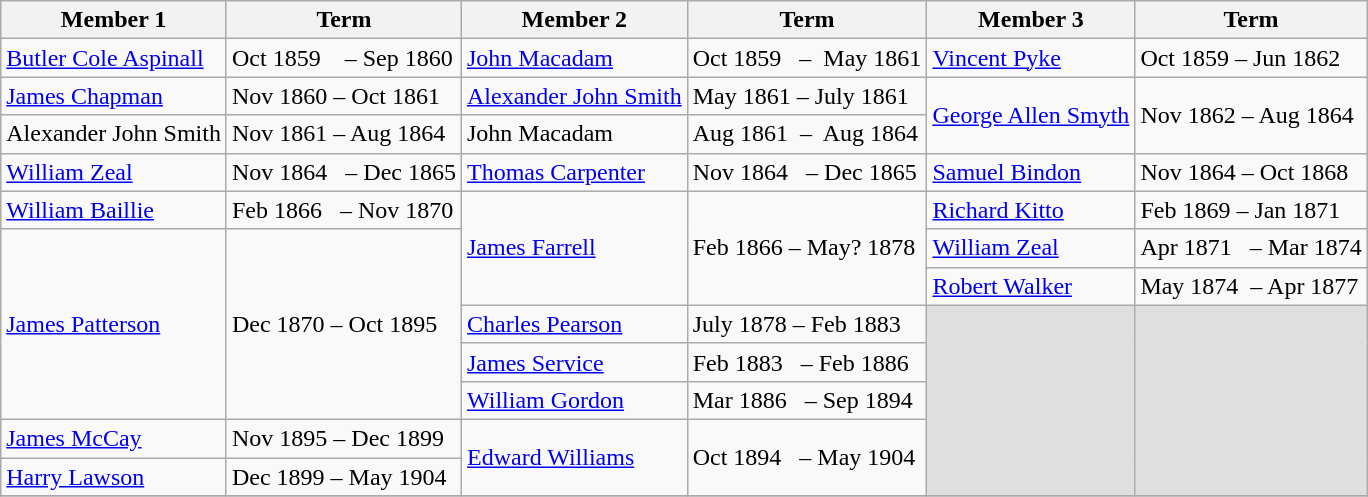<table class="wikitable">
<tr>
<th>Member 1</th>
<th>Term</th>
<th>Member 2</th>
<th>Term</th>
<th>Member 3</th>
<th>Term</th>
</tr>
<tr>
<td><a href='#'>Butler Cole Aspinall</a></td>
<td>Oct 1859    – Sep 1860 </td>
<td><a href='#'>John Macadam</a></td>
<td>Oct 1859   –  May 1861</td>
<td><a href='#'>Vincent Pyke</a></td>
<td>Oct 1859 – Jun 1862</td>
</tr>
<tr>
<td><a href='#'>James Chapman</a></td>
<td>Nov 1860 – Oct 1861</td>
<td><a href='#'>Alexander John Smith</a></td>
<td>May 1861 –  July 1861</td>
<td rowspan="2"><a href='#'>George Allen Smyth</a></td>
<td rowspan="2">Nov 1862 –  Aug 1864</td>
</tr>
<tr>
<td>Alexander John Smith</td>
<td>Nov 1861 –  Aug 1864</td>
<td>John Macadam</td>
<td>Aug 1861  –  Aug 1864</td>
</tr>
<tr>
<td><a href='#'>William Zeal</a></td>
<td>Nov 1864   – Dec 1865</td>
<td><a href='#'>Thomas Carpenter</a></td>
<td>Nov 1864   – Dec 1865</td>
<td><a href='#'>Samuel Bindon</a></td>
<td>Nov 1864 – Oct 1868</td>
</tr>
<tr>
<td><a href='#'>William Baillie</a></td>
<td>Feb 1866   – Nov 1870</td>
<td rowspan="3"><a href='#'>James Farrell</a></td>
<td rowspan="3">Feb 1866 – May? 1878</td>
<td><a href='#'>Richard Kitto</a></td>
<td>Feb 1869 –  Jan 1871</td>
</tr>
<tr>
<td rowspan="5"><a href='#'>James Patterson</a></td>
<td rowspan="5">Dec 1870 –  Oct 1895</td>
<td><a href='#'>William Zeal</a></td>
<td>Apr 1871   – Mar 1874</td>
</tr>
<tr>
<td><a href='#'>Robert Walker</a></td>
<td>May 1874  – Apr 1877</td>
</tr>
<tr>
<td><a href='#'>Charles Pearson</a></td>
<td>July 1878 –  Feb 1883</td>
<td rowspan= 5  bgcolor=#DFDFDF> </td>
<td rowspan= 5  bgcolor=#DFDFDF> </td>
</tr>
<tr>
<td><a href='#'>James Service</a></td>
<td>Feb 1883   – Feb 1886</td>
</tr>
<tr>
<td><a href='#'>William Gordon</a> </td>
<td>Mar 1886   – Sep 1894</td>
</tr>
<tr>
<td><a href='#'>James McCay</a></td>
<td>Nov 1895 –  Dec 1899</td>
<td rowspan="2"><a href='#'>Edward Williams</a></td>
<td rowspan="2">Oct 1894   – May 1904</td>
</tr>
<tr>
<td><a href='#'>Harry Lawson</a></td>
<td>Dec 1899 –  May 1904</td>
</tr>
<tr>
</tr>
</table>
